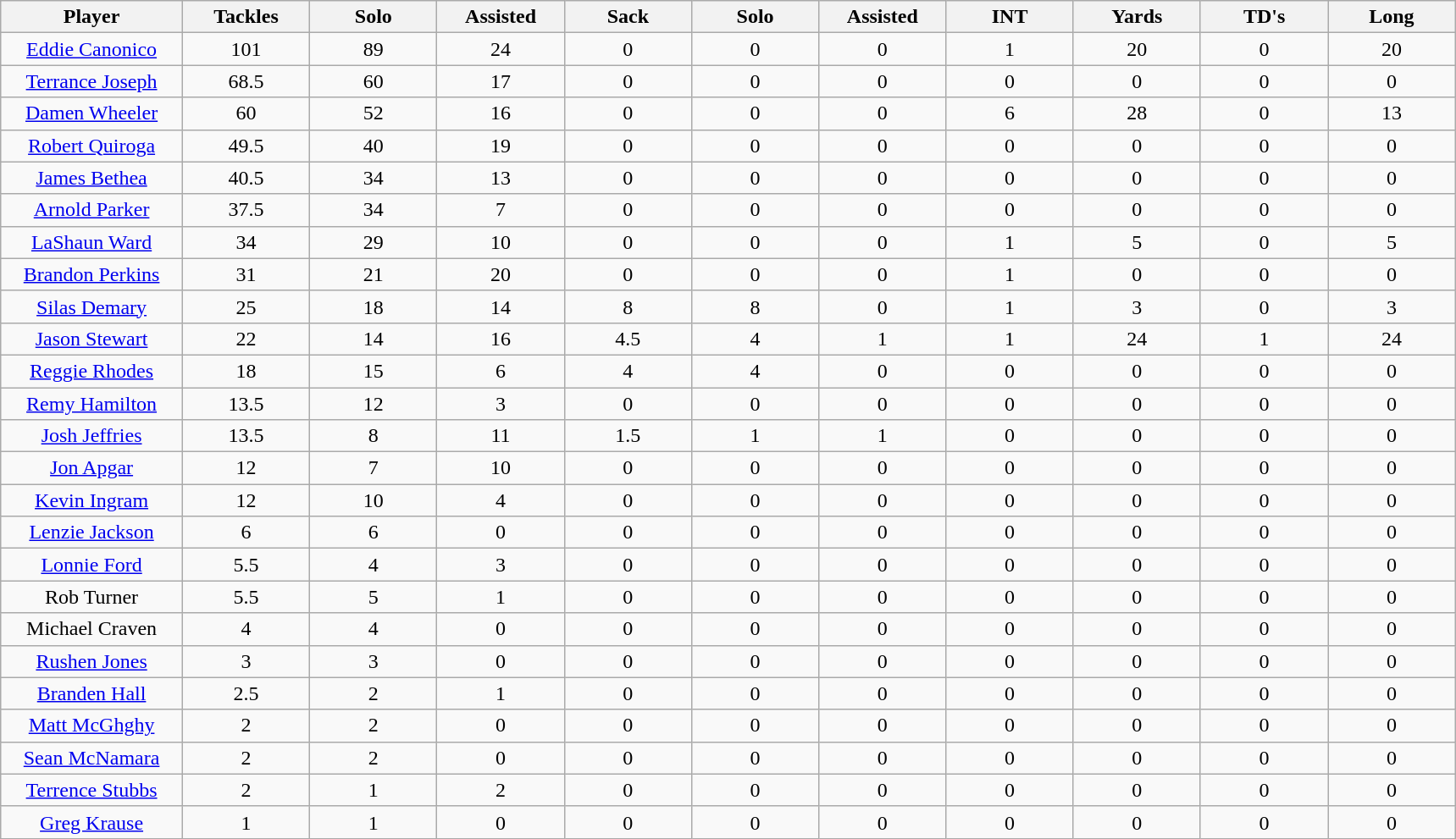<table class="wikitable sortable">
<tr>
<th bgcolor="#DDDDFF" width="10%">Player</th>
<th bgcolor="#DDDDFF" width="7%">Tackles</th>
<th bgcolor="#DDDDFF" width="7%">Solo</th>
<th bgcolor="#DDDDFF" width="7%">Assisted</th>
<th bgcolor="#DDDDFF" width="7%">Sack</th>
<th bgcolor="#DDDDFF" width="7%">Solo</th>
<th bgcolor="#DDDDFF" width="7%">Assisted</th>
<th bgcolor="#DDDDFF" width="7%">INT</th>
<th bgcolor="#DDDDFF" width="7%">Yards</th>
<th bgcolor="#DDDDFF" width="7%">TD's</th>
<th bgcolor="#DDDDFF" width="7%">Long</th>
</tr>
<tr align="center">
<td><a href='#'>Eddie Canonico</a></td>
<td>101</td>
<td>89</td>
<td>24</td>
<td>0</td>
<td>0</td>
<td>0</td>
<td>1</td>
<td>20</td>
<td>0</td>
<td>20</td>
</tr>
<tr align="center">
<td><a href='#'>Terrance Joseph</a></td>
<td>68.5</td>
<td>60</td>
<td>17</td>
<td>0</td>
<td>0</td>
<td>0</td>
<td>0</td>
<td>0</td>
<td>0</td>
<td>0</td>
</tr>
<tr align="center">
<td><a href='#'>Damen Wheeler</a></td>
<td>60</td>
<td>52</td>
<td>16</td>
<td>0</td>
<td>0</td>
<td>0</td>
<td>6</td>
<td>28</td>
<td>0</td>
<td>13</td>
</tr>
<tr align="center">
<td><a href='#'>Robert Quiroga</a></td>
<td>49.5</td>
<td>40</td>
<td>19</td>
<td>0</td>
<td>0</td>
<td>0</td>
<td>0</td>
<td>0</td>
<td>0</td>
<td>0</td>
</tr>
<tr align="center">
<td><a href='#'>James Bethea</a></td>
<td>40.5</td>
<td>34</td>
<td>13</td>
<td>0</td>
<td>0</td>
<td>0</td>
<td>0</td>
<td>0</td>
<td>0</td>
<td>0</td>
</tr>
<tr align="center">
<td><a href='#'>Arnold Parker</a></td>
<td>37.5</td>
<td>34</td>
<td>7</td>
<td>0</td>
<td>0</td>
<td>0</td>
<td>0</td>
<td>0</td>
<td>0</td>
<td>0</td>
</tr>
<tr align="center">
<td><a href='#'>LaShaun Ward</a></td>
<td>34</td>
<td>29</td>
<td>10</td>
<td>0</td>
<td>0</td>
<td>0</td>
<td>1</td>
<td>5</td>
<td>0</td>
<td>5</td>
</tr>
<tr align="center">
<td><a href='#'>Brandon Perkins</a></td>
<td>31</td>
<td>21</td>
<td>20</td>
<td>0</td>
<td>0</td>
<td>0</td>
<td>1</td>
<td>0</td>
<td>0</td>
<td>0</td>
</tr>
<tr align="center">
<td><a href='#'>Silas Demary</a></td>
<td>25</td>
<td>18</td>
<td>14</td>
<td>8</td>
<td>8</td>
<td>0</td>
<td>1</td>
<td>3</td>
<td>0</td>
<td>3</td>
</tr>
<tr align="center">
<td><a href='#'>Jason Stewart</a></td>
<td>22</td>
<td>14</td>
<td>16</td>
<td>4.5</td>
<td>4</td>
<td>1</td>
<td>1</td>
<td>24</td>
<td>1</td>
<td>24</td>
</tr>
<tr align="center">
<td><a href='#'>Reggie Rhodes</a></td>
<td>18</td>
<td>15</td>
<td>6</td>
<td>4</td>
<td>4</td>
<td>0</td>
<td>0</td>
<td>0</td>
<td>0</td>
<td>0</td>
</tr>
<tr align="center">
<td><a href='#'>Remy Hamilton</a></td>
<td>13.5</td>
<td>12</td>
<td>3</td>
<td>0</td>
<td>0</td>
<td>0</td>
<td>0</td>
<td>0</td>
<td>0</td>
<td>0</td>
</tr>
<tr align="center">
<td><a href='#'>Josh Jeffries</a></td>
<td>13.5</td>
<td>8</td>
<td>11</td>
<td>1.5</td>
<td>1</td>
<td>1</td>
<td>0</td>
<td>0</td>
<td>0</td>
<td>0</td>
</tr>
<tr align="center">
<td><a href='#'>Jon Apgar</a></td>
<td>12</td>
<td>7</td>
<td>10</td>
<td>0</td>
<td>0</td>
<td>0</td>
<td>0</td>
<td>0</td>
<td>0</td>
<td>0</td>
</tr>
<tr align="center">
<td><a href='#'>Kevin Ingram</a></td>
<td>12</td>
<td>10</td>
<td>4</td>
<td>0</td>
<td>0</td>
<td>0</td>
<td>0</td>
<td>0</td>
<td>0</td>
<td>0</td>
</tr>
<tr align="center">
<td><a href='#'>Lenzie Jackson</a></td>
<td>6</td>
<td>6</td>
<td>0</td>
<td>0</td>
<td>0</td>
<td>0</td>
<td>0</td>
<td>0</td>
<td>0</td>
<td>0</td>
</tr>
<tr align="center">
<td><a href='#'>Lonnie Ford</a></td>
<td>5.5</td>
<td>4</td>
<td>3</td>
<td>0</td>
<td>0</td>
<td>0</td>
<td>0</td>
<td>0</td>
<td>0</td>
<td>0</td>
</tr>
<tr align="center">
<td>Rob Turner</td>
<td>5.5</td>
<td>5</td>
<td>1</td>
<td>0</td>
<td>0</td>
<td>0</td>
<td>0</td>
<td>0</td>
<td>0</td>
<td>0</td>
</tr>
<tr align="center">
<td>Michael Craven</td>
<td>4</td>
<td>4</td>
<td>0</td>
<td>0</td>
<td>0</td>
<td>0</td>
<td>0</td>
<td>0</td>
<td>0</td>
<td>0</td>
</tr>
<tr align="center">
<td><a href='#'>Rushen Jones</a></td>
<td>3</td>
<td>3</td>
<td>0</td>
<td>0</td>
<td>0</td>
<td>0</td>
<td>0</td>
<td>0</td>
<td>0</td>
<td>0</td>
</tr>
<tr align="center">
<td><a href='#'>Branden Hall</a></td>
<td>2.5</td>
<td>2</td>
<td>1</td>
<td>0</td>
<td>0</td>
<td>0</td>
<td>0</td>
<td>0</td>
<td>0</td>
<td>0</td>
</tr>
<tr align="center">
<td><a href='#'>Matt McGhghy</a></td>
<td>2</td>
<td>2</td>
<td>0</td>
<td>0</td>
<td>0</td>
<td>0</td>
<td>0</td>
<td>0</td>
<td>0</td>
<td>0</td>
</tr>
<tr align="center">
<td><a href='#'>Sean McNamara</a></td>
<td>2</td>
<td>2</td>
<td>0</td>
<td>0</td>
<td>0</td>
<td>0</td>
<td>0</td>
<td>0</td>
<td>0</td>
<td>0</td>
</tr>
<tr align="center">
<td><a href='#'>Terrence Stubbs</a></td>
<td>2</td>
<td>1</td>
<td>2</td>
<td>0</td>
<td>0</td>
<td>0</td>
<td>0</td>
<td>0</td>
<td>0</td>
<td>0</td>
</tr>
<tr align="center">
<td><a href='#'>Greg Krause</a></td>
<td>1</td>
<td>1</td>
<td>0</td>
<td>0</td>
<td>0</td>
<td>0</td>
<td>0</td>
<td>0</td>
<td>0</td>
<td>0</td>
</tr>
</table>
